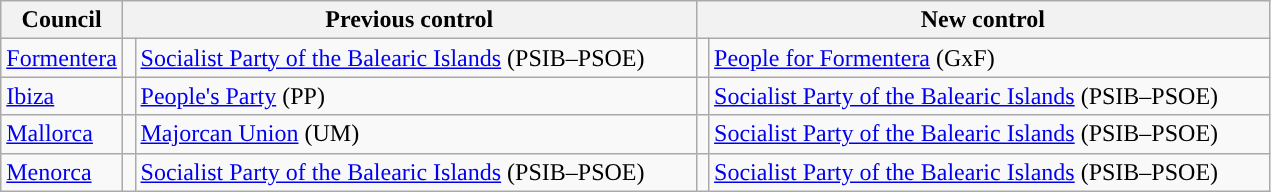<table class="wikitable sortable">
<tr>
<th>Council</th>
<th colspan="2" style="width:375px;">Previous control</th>
<th colspan="2" style="width:375px;">New control</th>
</tr>
<tr>
<td><a href='#'>Formentera</a></td>
<td width="1" style="color:inherit;background:"></td>
<td><a href='#'>Socialist Party of the Balearic Islands</a> (PSIB–PSOE)</td>
<td width="1" style="color:inherit;background:"></td>
<td><a href='#'>People for Formentera</a> (GxF)</td>
</tr>
<tr>
<td><a href='#'>Ibiza</a></td>
<td style="color:inherit;background:"></td>
<td><a href='#'>People's Party</a> (PP)</td>
<td style="color:inherit;background:"></td>
<td><a href='#'>Socialist Party of the Balearic Islands</a> (PSIB–PSOE)</td>
</tr>
<tr>
<td><a href='#'>Mallorca</a></td>
<td style="color:inherit;background:"></td>
<td><a href='#'>Majorcan Union</a> (UM)</td>
<td style="color:inherit;background:"></td>
<td><a href='#'>Socialist Party of the Balearic Islands</a> (PSIB–PSOE)</td>
</tr>
<tr>
<td><a href='#'>Menorca</a></td>
<td style="color:inherit;background:"></td>
<td><a href='#'>Socialist Party of the Balearic Islands</a> (PSIB–PSOE)</td>
<td style="color:inherit;background:"></td>
<td><a href='#'>Socialist Party of the Balearic Islands</a> (PSIB–PSOE)</td>
</tr>
</table>
